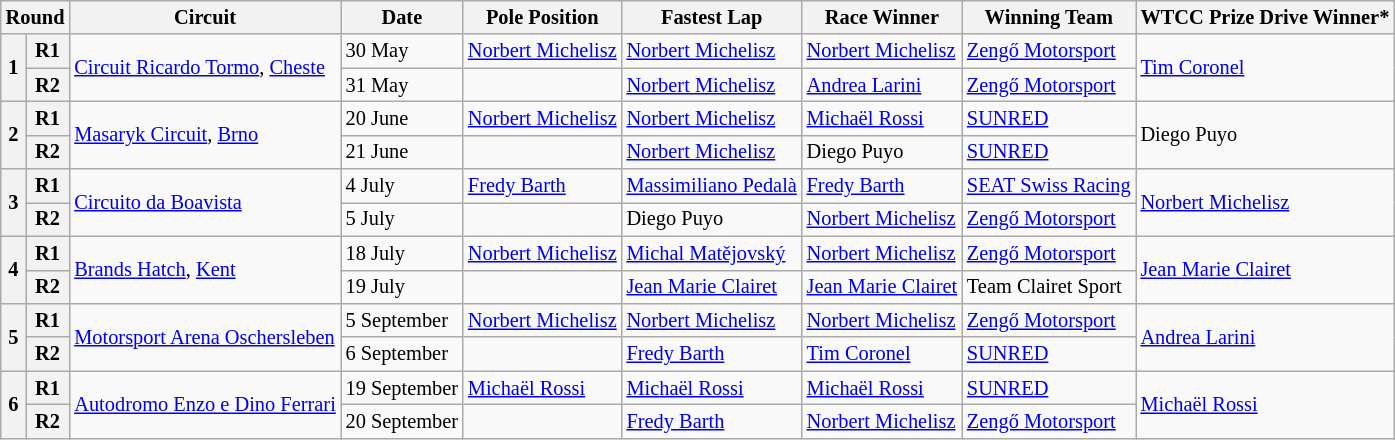<table class="wikitable" style="font-size: 85%;">
<tr>
<th colspan=2>Round</th>
<th>Circuit</th>
<th>Date</th>
<th>Pole Position</th>
<th>Fastest Lap</th>
<th>Race Winner</th>
<th>Winning Team</th>
<th>WTCC Prize Drive Winner*</th>
</tr>
<tr>
<th rowspan=2>1</th>
<th>R1</th>
<td rowspan=2> <a href='#'>Circuit Ricardo Tormo</a>, <a href='#'>Cheste</a></td>
<td>30 May</td>
<td> <a href='#'>Norbert Michelisz</a></td>
<td> <a href='#'>Norbert Michelisz</a></td>
<td> <a href='#'>Norbert Michelisz</a></td>
<td> <a href='#'>Zengő Motorsport</a></td>
<td rowspan=2> <a href='#'>Tim Coronel</a></td>
</tr>
<tr>
<th>R2</th>
<td>31 May</td>
<td></td>
<td> <a href='#'>Norbert Michelisz</a></td>
<td> <a href='#'>Andrea Larini</a></td>
<td> <a href='#'>Zengő Motorsport</a></td>
</tr>
<tr>
<th rowspan=2>2</th>
<th>R1</th>
<td rowspan=2> <a href='#'>Masaryk Circuit</a>, <a href='#'>Brno</a></td>
<td>20 June</td>
<td> <a href='#'>Norbert Michelisz</a></td>
<td> <a href='#'>Norbert Michelisz</a></td>
<td> <a href='#'>Michaël Rossi</a></td>
<td> <a href='#'>SUNRED</a></td>
<td rowspan=2> Diego Puyo</td>
</tr>
<tr>
<th>R2</th>
<td>21 June</td>
<td></td>
<td> <a href='#'>Norbert Michelisz</a></td>
<td> Diego Puyo</td>
<td> <a href='#'>SUNRED</a></td>
</tr>
<tr>
<th rowspan=2>3</th>
<th>R1</th>
<td rowspan=2> <a href='#'>Circuito da Boavista</a></td>
<td>4 July</td>
<td> <a href='#'>Fredy Barth</a></td>
<td> <a href='#'>Massimiliano Pedalà</a></td>
<td> <a href='#'>Fredy Barth</a></td>
<td> <a href='#'>SEAT Swiss Racing</a></td>
<td rowspan=2> <a href='#'>Norbert Michelisz</a></td>
</tr>
<tr>
<th>R2</th>
<td>5 July</td>
<td></td>
<td> Diego Puyo</td>
<td> <a href='#'>Norbert Michelisz</a></td>
<td> <a href='#'>Zengő Motorsport</a></td>
</tr>
<tr>
<th rowspan=2>4</th>
<th>R1</th>
<td rowspan=2> <a href='#'>Brands Hatch</a>, <a href='#'>Kent</a></td>
<td>18 July</td>
<td> <a href='#'>Norbert Michelisz</a></td>
<td> <a href='#'>Michal Matějovský</a></td>
<td> <a href='#'>Norbert Michelisz</a></td>
<td> <a href='#'>Zengő Motorsport</a></td>
<td rowspan=2> <a href='#'>Jean Marie Clairet</a></td>
</tr>
<tr>
<th>R2</th>
<td>19 July</td>
<td></td>
<td> <a href='#'>Jean Marie Clairet</a></td>
<td> <a href='#'>Jean Marie Clairet</a></td>
<td> Team Clairet Sport</td>
</tr>
<tr>
<th rowspan=2>5</th>
<th>R1</th>
<td rowspan=2> <a href='#'>Motorsport Arena Oschersleben</a></td>
<td>5 September</td>
<td> <a href='#'>Norbert Michelisz</a></td>
<td> <a href='#'>Norbert Michelisz</a></td>
<td> <a href='#'>Norbert Michelisz</a></td>
<td> <a href='#'>Zengő Motorsport</a></td>
<td rowspan=2> <a href='#'>Andrea Larini</a></td>
</tr>
<tr>
<th>R2</th>
<td>6 September</td>
<td></td>
<td> <a href='#'>Fredy Barth</a></td>
<td> <a href='#'>Tim Coronel</a></td>
<td> <a href='#'>SUNRED</a></td>
</tr>
<tr>
<th rowspan=2>6</th>
<th>R1</th>
<td rowspan=2> <a href='#'>Autodromo Enzo e Dino Ferrari</a></td>
<td>19 September</td>
<td> <a href='#'>Michaël Rossi</a></td>
<td> <a href='#'>Michaël Rossi</a></td>
<td> <a href='#'>Michaël Rossi</a></td>
<td> <a href='#'>SUNRED</a></td>
<td rowspan=2> <a href='#'>Michaël Rossi</a></td>
</tr>
<tr>
<th>R2</th>
<td>20 September</td>
<td></td>
<td> <a href='#'>Fredy Barth</a></td>
<td> <a href='#'>Norbert Michelisz</a></td>
<td> <a href='#'>Zengő Motorsport</a></td>
</tr>
</table>
